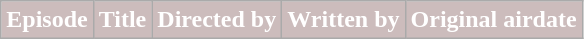<table class="wikitable plainrowheaders">
<tr style="color:white">
<th style="background: #ccbcbc;">Episode</th>
<th style="background: #ccbcbc;">Title</th>
<th style="background: #ccbcbc;">Directed by</th>
<th style="background: #ccbcbc;">Written by</th>
<th style="background: #ccbcbc;">Original airdate<br>






</th>
</tr>
</table>
